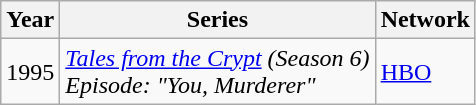<table class="wikitable">
<tr>
<th>Year</th>
<th>Series</th>
<th>Network</th>
</tr>
<tr>
<td>1995</td>
<td><em><a href='#'>Tales from the Crypt</a> (Season 6)</em><br><em>Episode: "You, Murderer"</em></td>
<td><a href='#'>HBO</a></td>
</tr>
</table>
